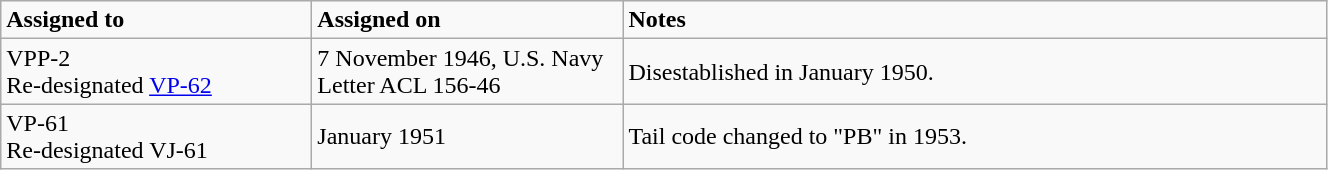<table class="wikitable" style="width: 70%;">
<tr>
<td style="width: 200px;"><strong>Assigned to</strong></td>
<td style="width: 200px;"><strong>Assigned on</strong></td>
<td><strong>Notes</strong></td>
</tr>
<tr>
<td>VPP-2<br>Re-designated <a href='#'>VP-62</a></td>
<td>7 November 1946, U.S. Navy Letter ACL 156-46</td>
<td>Disestablished in January 1950.</td>
</tr>
<tr>
<td>VP-61<br>Re-designated VJ-61</td>
<td>January 1951</td>
<td>Tail code changed to "PB" in 1953.</td>
</tr>
</table>
